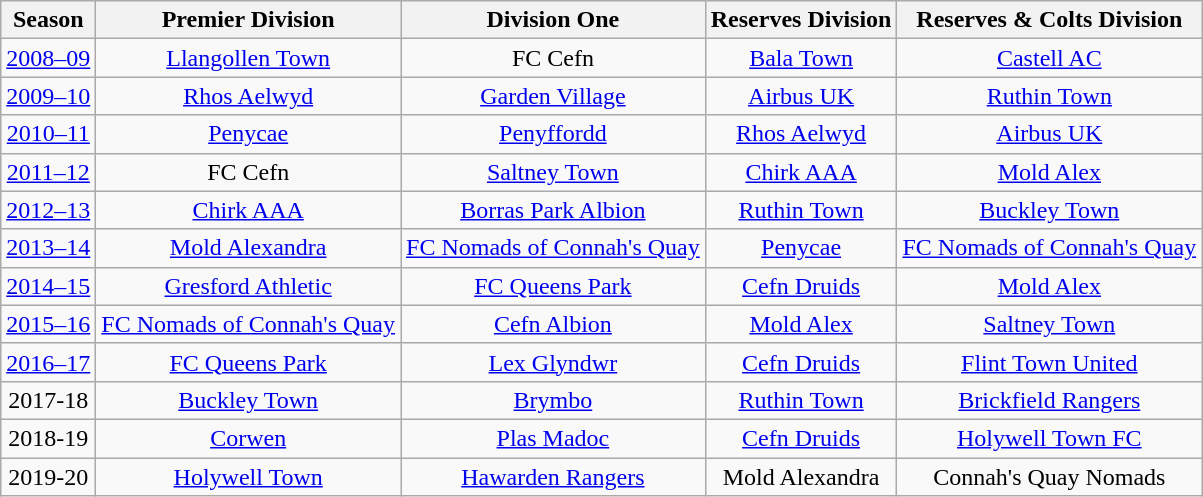<table class="wikitable" style="text-align: center">
<tr>
<th>Season</th>
<th>Premier Division</th>
<th>Division One</th>
<th>Reserves Division</th>
<th>Reserves & Colts Division</th>
</tr>
<tr>
<td><a href='#'>2008–09</a></td>
<td><a href='#'>Llangollen Town</a></td>
<td>FC Cefn</td>
<td><a href='#'>Bala Town</a></td>
<td><a href='#'>Castell AC</a></td>
</tr>
<tr>
<td><a href='#'>2009–10</a></td>
<td><a href='#'>Rhos Aelwyd</a></td>
<td><a href='#'>Garden Village</a></td>
<td><a href='#'>Airbus UK</a></td>
<td><a href='#'>Ruthin Town</a></td>
</tr>
<tr>
<td><a href='#'>2010–11</a></td>
<td><a href='#'>Penycae</a></td>
<td><a href='#'>Penyffordd</a></td>
<td><a href='#'>Rhos Aelwyd</a></td>
<td><a href='#'>Airbus UK</a></td>
</tr>
<tr>
<td><a href='#'>2011–12</a></td>
<td>FC Cefn</td>
<td><a href='#'>Saltney Town</a></td>
<td><a href='#'>Chirk AAA</a></td>
<td><a href='#'>Mold Alex</a></td>
</tr>
<tr>
<td><a href='#'>2012–13</a></td>
<td><a href='#'>Chirk AAA</a></td>
<td><a href='#'>Borras Park Albion</a></td>
<td><a href='#'>Ruthin Town</a></td>
<td><a href='#'>Buckley Town</a></td>
</tr>
<tr>
<td><a href='#'>2013–14</a></td>
<td><a href='#'>Mold Alexandra</a></td>
<td><a href='#'>FC Nomads of Connah's Quay</a></td>
<td><a href='#'>Penycae</a></td>
<td><a href='#'>FC Nomads of Connah's Quay</a></td>
</tr>
<tr>
<td><a href='#'>2014–15</a></td>
<td><a href='#'>Gresford Athletic</a></td>
<td><a href='#'>FC Queens Park</a></td>
<td><a href='#'>Cefn Druids</a></td>
<td><a href='#'>Mold Alex</a></td>
</tr>
<tr>
<td><a href='#'>2015–16</a></td>
<td><a href='#'>FC Nomads of Connah's Quay</a></td>
<td><a href='#'>Cefn Albion</a></td>
<td><a href='#'>Mold Alex</a></td>
<td><a href='#'>Saltney Town</a></td>
</tr>
<tr>
<td><a href='#'>2016–17</a></td>
<td><a href='#'>FC Queens Park</a></td>
<td><a href='#'>Lex Glyndwr</a></td>
<td><a href='#'>Cefn Druids</a></td>
<td><a href='#'>Flint Town United</a></td>
</tr>
<tr>
<td>2017-18</td>
<td><a href='#'>Buckley Town</a></td>
<td><a href='#'>Brymbo</a></td>
<td><a href='#'>Ruthin Town</a></td>
<td><a href='#'>Brickfield Rangers</a></td>
</tr>
<tr>
<td>2018-19</td>
<td><a href='#'>Corwen</a></td>
<td><a href='#'>Plas Madoc</a></td>
<td><a href='#'>Cefn Druids</a></td>
<td><a href='#'>Holywell Town FC</a></td>
</tr>
<tr>
<td>2019-20</td>
<td><a href='#'>Holywell Town</a></td>
<td><a href='#'>Hawarden Rangers</a></td>
<td>Mold Alexandra</td>
<td>Connah's Quay Nomads</td>
</tr>
</table>
